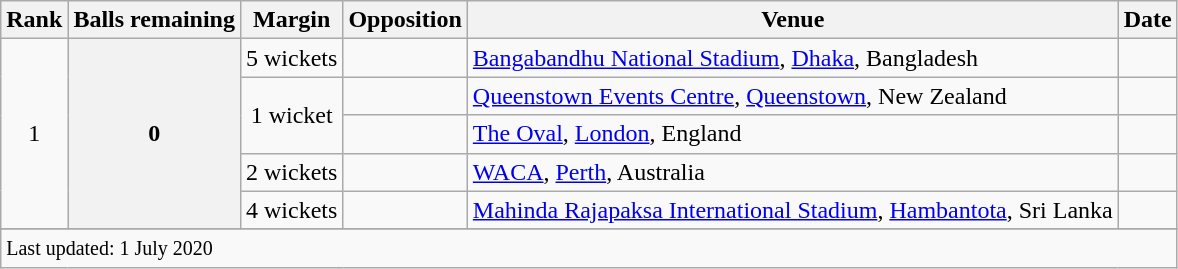<table class="wikitable plainrowheaders sortable">
<tr>
<th scope=col>Rank</th>
<th scope=col>Balls remaining</th>
<th scope=col>Margin</th>
<th scope=col>Opposition</th>
<th scope=col>Venue</th>
<th scope=col>Date</th>
</tr>
<tr>
<td align=center rowspan=5>1</td>
<th scope=row style=text-align:center; rowspan=5>0</th>
<td scope=row style=text-align:center;>5 wickets</td>
<td></td>
<td><a href='#'>Bangabandhu National Stadium</a>, <a href='#'>Dhaka</a>, Bangladesh</td>
<td></td>
</tr>
<tr>
<td scope=row style=text-align:center; rowspan=2>1 wicket</td>
<td></td>
<td><a href='#'>Queenstown Events Centre</a>, <a href='#'>Queenstown</a>, New Zealand</td>
<td></td>
</tr>
<tr>
<td></td>
<td><a href='#'>The Oval</a>, <a href='#'>London</a>, England</td>
<td></td>
</tr>
<tr>
<td scope=row style=text-align:center;>2 wickets</td>
<td></td>
<td><a href='#'>WACA</a>, <a href='#'>Perth</a>, Australia</td>
<td></td>
</tr>
<tr>
<td scope=row style=text-align:center;>4 wickets</td>
<td></td>
<td><a href='#'>Mahinda Rajapaksa International Stadium</a>, <a href='#'>Hambantota</a>, Sri Lanka</td>
<td></td>
</tr>
<tr>
</tr>
<tr class=sortbottom>
<td colspan=6><small>Last updated: 1 July 2020</small></td>
</tr>
</table>
